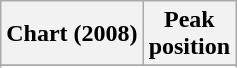<table class="wikitable plainrowheaders" style="text-align:center">
<tr>
<th scope="col">Chart (2008)</th>
<th scope="col">Peak<br> position</th>
</tr>
<tr>
</tr>
<tr>
</tr>
</table>
